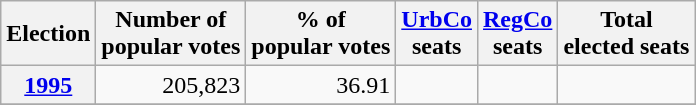<table class="wikitable" style="text-align: right;">
<tr align=center>
<th>Election</th>
<th>Number of<br>popular votes</th>
<th>% of<br>popular votes</th>
<th><a href='#'>UrbCo</a><br>seats</th>
<th><a href='#'>RegCo</a><br>seats</th>
<th>Total<br>elected seats</th>
</tr>
<tr>
<th><a href='#'>1995</a></th>
<td>205,823</td>
<td>36.91</td>
<td></td>
<td></td>
<td></td>
</tr>
<tr>
</tr>
</table>
